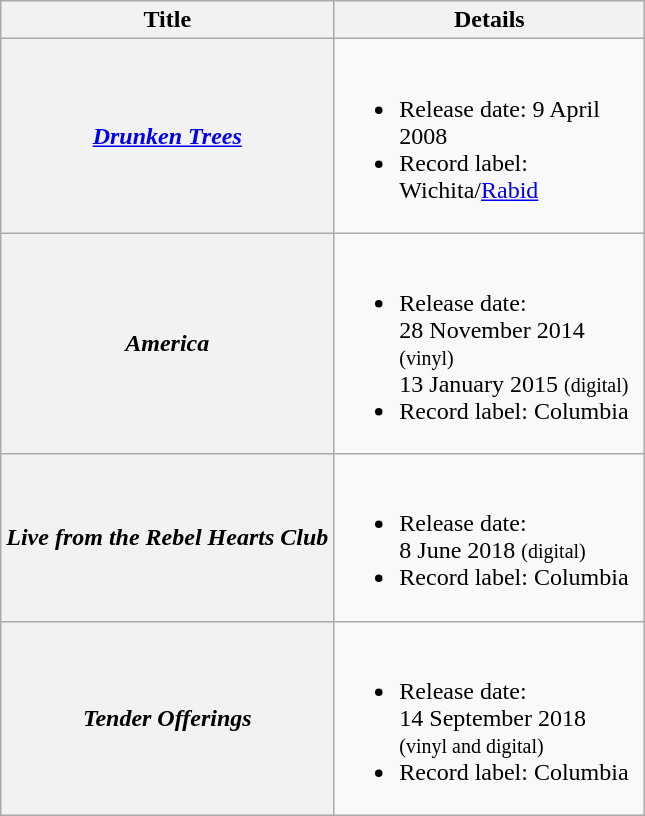<table class="wikitable plainrowheaders">
<tr>
<th style="text-align:center;">Title</th>
<th style="text-align:center; width:200px;">Details</th>
</tr>
<tr>
<th scope="row"><em><a href='#'>Drunken Trees</a></em></th>
<td><br><ul><li>Release date: 9 April 2008</li><li>Record label: Wichita/<a href='#'>Rabid</a></li></ul></td>
</tr>
<tr>
<th scope="row"><em>America</em></th>
<td><br><ul><li>Release date: <br>28 November 2014 <small>(vinyl)</small><br> 13 January 2015 <small>(digital)</small></li><li>Record label: Columbia</li></ul></td>
</tr>
<tr>
<th scope="row"><em>Live from the Rebel Hearts Club</em></th>
<td><br><ul><li>Release date: <br>8 June 2018 <small>(digital)</small></li><li>Record label: Columbia</li></ul></td>
</tr>
<tr>
<th scope="row"><em>Tender Offerings</em></th>
<td><br><ul><li>Release date: <br>14 September 2018 <small>(vinyl and digital)</small></li><li>Record label: Columbia</li></ul></td>
</tr>
</table>
